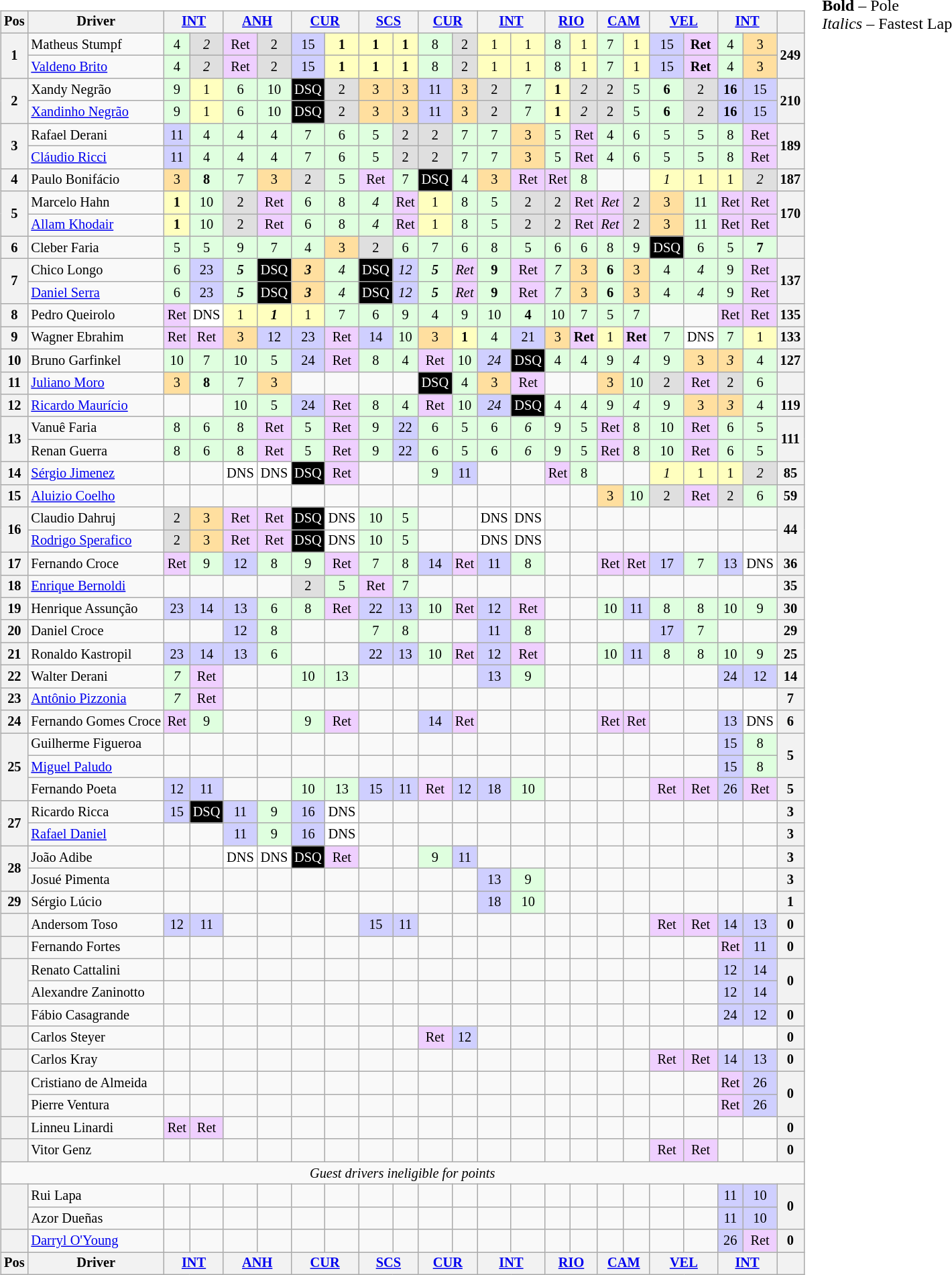<table>
<tr>
<td valign="top"><br><table class="wikitable" style="font-size:85%; text-align:center">
<tr valign="top">
<th valign="middle">Pos</th>
<th valign="middle">Driver</th>
<th colspan=2><a href='#'>INT</a></th>
<th colspan=2><a href='#'>ANH</a></th>
<th colspan=2><a href='#'>CUR</a></th>
<th colspan=2><a href='#'>SCS</a></th>
<th colspan=2><a href='#'>CUR</a></th>
<th colspan=2><a href='#'>INT</a></th>
<th colspan=2><a href='#'>RIO</a></th>
<th colspan=2><a href='#'>CAM</a></th>
<th colspan=2><a href='#'>VEL</a></th>
<th colspan=2><a href='#'>INT</a></th>
<th valign="middle"></th>
</tr>
<tr>
<th rowspan=2>1</th>
<td align=left> Matheus Stumpf</td>
<td style="background:#DFFFDF;">4</td>
<td style="background:#DFDFDF;"><em>2</em></td>
<td style="background:#EFCFFF;">Ret</td>
<td style="background:#DFDFDF;">2</td>
<td style="background:#CFCFFF;">15</td>
<td style="background:#FFFFBF;"><strong>1</strong></td>
<td style="background:#FFFFBF;"><strong>1</strong></td>
<td style="background:#FFFFBF;"><strong>1</strong></td>
<td style="background:#DFFFDF;">8</td>
<td style="background:#DFDFDF;">2</td>
<td style="background:#FFFFBF;">1</td>
<td style="background:#FFFFBF;">1</td>
<td style="background:#DFFFDF;">8</td>
<td style="background:#FFFFBF;">1</td>
<td style="background:#DFFFDF;">7</td>
<td style="background:#FFFFBF;">1</td>
<td style="background:#CFCFFF;">15</td>
<td style="background:#EFCFFF;"><strong>Ret</strong></td>
<td style="background:#DFFFDF;">4</td>
<td style="background:#FFDF9F;">3</td>
<th rowspan=2>249</th>
</tr>
<tr>
<td align=left> <a href='#'>Valdeno Brito</a></td>
<td style="background:#DFFFDF;">4</td>
<td style="background:#DFDFDF;"><em>2</em></td>
<td style="background:#EFCFFF;">Ret</td>
<td style="background:#DFDFDF;">2</td>
<td style="background:#CFCFFF;">15</td>
<td style="background:#FFFFBF;"><strong>1</strong></td>
<td style="background:#FFFFBF;"><strong>1</strong></td>
<td style="background:#FFFFBF;"><strong>1</strong></td>
<td style="background:#DFFFDF;">8</td>
<td style="background:#DFDFDF;">2</td>
<td style="background:#FFFFBF;">1</td>
<td style="background:#FFFFBF;">1</td>
<td style="background:#DFFFDF;">8</td>
<td style="background:#FFFFBF;">1</td>
<td style="background:#DFFFDF;">7</td>
<td style="background:#FFFFBF;">1</td>
<td style="background:#CFCFFF;">15</td>
<td style="background:#EFCFFF;"><strong>Ret</strong></td>
<td style="background:#DFFFDF;">4</td>
<td style="background:#FFDF9F;">3</td>
</tr>
<tr>
<th rowspan=2>2</th>
<td align=left> Xandy Negrão</td>
<td style="background:#DFFFDF;">9</td>
<td style="background:#FFFFBF;">1</td>
<td style="background:#DFFFDF;">6</td>
<td style="background:#DFFFDF;">10</td>
<td style="background:black; color:white;">DSQ</td>
<td style="background:#DFDFDF;">2</td>
<td style="background:#FFDF9F;">3</td>
<td style="background:#FFDF9F;">3</td>
<td style="background:#CFCFFF;">11</td>
<td style="background:#FFDF9F;">3</td>
<td style="background:#DFDFDF;">2</td>
<td style="background:#DFFFDF;">7</td>
<td style="background:#FFFFBF;"><strong>1</strong></td>
<td style="background:#DFDFDF;"><em>2</em></td>
<td style="background:#DFDFDF;">2</td>
<td style="background:#DFFFDF;">5</td>
<td style="background:#DFFFDF;"><strong>6</strong></td>
<td style="background:#DFDFDF;">2</td>
<td style="background:#CFCFFF;"><strong>16</strong></td>
<td style="background:#CFCFFF;">15</td>
<th rowspan=2>210</th>
</tr>
<tr>
<td align=left> <a href='#'>Xandinho Negrão</a></td>
<td style="background:#DFFFDF;">9</td>
<td style="background:#FFFFBF;">1</td>
<td style="background:#DFFFDF;">6</td>
<td style="background:#DFFFDF;">10</td>
<td style="background:black; color:white;">DSQ</td>
<td style="background:#DFDFDF;">2</td>
<td style="background:#FFDF9F;">3</td>
<td style="background:#FFDF9F;">3</td>
<td style="background:#CFCFFF;">11</td>
<td style="background:#FFDF9F;">3</td>
<td style="background:#DFDFDF;">2</td>
<td style="background:#DFFFDF;">7</td>
<td style="background:#FFFFBF;"><strong>1</strong></td>
<td style="background:#DFDFDF;"><em>2</em></td>
<td style="background:#DFDFDF;">2</td>
<td style="background:#DFFFDF;">5</td>
<td style="background:#DFFFDF;"><strong>6</strong></td>
<td style="background:#DFDFDF;">2</td>
<td style="background:#CFCFFF;"><strong>16</strong></td>
<td style="background:#CFCFFF;">15</td>
</tr>
<tr>
<th rowspan=2>3</th>
<td align=left> Rafael Derani</td>
<td style="background:#CFCFFF;">11</td>
<td style="background:#DFFFDF;">4</td>
<td style="background:#DFFFDF;">4</td>
<td style="background:#DFFFDF;">4</td>
<td style="background:#DFFFDF;">7</td>
<td style="background:#DFFFDF;">6</td>
<td style="background:#DFFFDF;">5</td>
<td style="background:#DFDFDF;">2</td>
<td style="background:#DFDFDF;">2</td>
<td style="background:#DFFFDF;">7</td>
<td style="background:#DFFFDF;">7</td>
<td style="background:#FFDF9F;">3</td>
<td style="background:#DFFFDF;">5</td>
<td style="background:#EFCFFF;">Ret</td>
<td style="background:#DFFFDF;">4</td>
<td style="background:#DFFFDF;">6</td>
<td style="background:#DFFFDF;">5</td>
<td style="background:#DFFFDF;">5</td>
<td style="background:#DFFFDF;">8</td>
<td style="background:#EFCFFF;">Ret</td>
<th rowspan=2>189</th>
</tr>
<tr>
<td align=left> <a href='#'>Cláudio Ricci</a></td>
<td style="background:#CFCFFF;">11</td>
<td style="background:#DFFFDF;">4</td>
<td style="background:#DFFFDF;">4</td>
<td style="background:#DFFFDF;">4</td>
<td style="background:#DFFFDF;">7</td>
<td style="background:#DFFFDF;">6</td>
<td style="background:#DFFFDF;">5</td>
<td style="background:#DFDFDF;">2</td>
<td style="background:#DFDFDF;">2</td>
<td style="background:#DFFFDF;">7</td>
<td style="background:#DFFFDF;">7</td>
<td style="background:#FFDF9F;">3</td>
<td style="background:#DFFFDF;">5</td>
<td style="background:#EFCFFF;">Ret</td>
<td style="background:#DFFFDF;">4</td>
<td style="background:#DFFFDF;">6</td>
<td style="background:#DFFFDF;">5</td>
<td style="background:#DFFFDF;">5</td>
<td style="background:#DFFFDF;">8</td>
<td style="background:#EFCFFF;">Ret</td>
</tr>
<tr>
<th>4</th>
<td align=left> Paulo Bonifácio</td>
<td style="background:#FFDF9F;">3</td>
<td style="background:#DFFFDF;"><strong>8</strong></td>
<td style="background:#DFFFDF;">7</td>
<td style="background:#FFDF9F;">3</td>
<td style="background:#DFDFDF;">2</td>
<td style="background:#DFFFDF;">5</td>
<td style="background:#EFCFFF;">Ret</td>
<td style="background:#DFFFDF;">7</td>
<td style="background:black; color:white;">DSQ</td>
<td style="background:#DFFFDF;">4</td>
<td style="background:#FFDF9F;">3</td>
<td style="background:#EFCFFF;">Ret</td>
<td style="background:#EFCFFF;">Ret</td>
<td style="background:#DFFFDF;">8</td>
<td></td>
<td></td>
<td style="background:#FFFFBF;"><em>1</em></td>
<td style="background:#FFFFBF;">1</td>
<td style="background:#FFFFBF;">1</td>
<td style="background:#DFDFDF;"><em>2</em></td>
<th>187</th>
</tr>
<tr>
<th rowspan=2>5</th>
<td align=left> Marcelo Hahn</td>
<td style="background:#FFFFBF;"><strong>1</strong></td>
<td style="background:#DFFFDF;">10</td>
<td style="background:#DFDFDF;">2</td>
<td style="background:#EFCFFF;">Ret</td>
<td style="background:#DFFFDF;">6</td>
<td style="background:#DFFFDF;">8</td>
<td style="background:#DFFFDF;"><em>4</em></td>
<td style="background:#EFCFFF;">Ret</td>
<td style="background:#FFFFBF;">1</td>
<td style="background:#DFFFDF;">8</td>
<td style="background:#DFFFDF;">5</td>
<td style="background:#DFDFDF;">2</td>
<td style="background:#DFDFDF;">2</td>
<td style="background:#EFCFFF;">Ret</td>
<td style="background:#EFCFFF;"><em>Ret</em></td>
<td style="background:#DFDFDF;">2</td>
<td style="background:#FFDF9F;">3</td>
<td style="background:#DFFFDF;">11</td>
<td style="background:#EFCFFF;">Ret</td>
<td style="background:#EFCFFF;">Ret</td>
<th rowspan=2>170</th>
</tr>
<tr>
<td align=left> <a href='#'>Allam Khodair</a></td>
<td style="background:#FFFFBF;"><strong>1</strong></td>
<td style="background:#DFFFDF;">10</td>
<td style="background:#DFDFDF;">2</td>
<td style="background:#EFCFFF;">Ret</td>
<td style="background:#DFFFDF;">6</td>
<td style="background:#DFFFDF;">8</td>
<td style="background:#DFFFDF;"><em>4</em></td>
<td style="background:#EFCFFF;">Ret</td>
<td style="background:#FFFFBF;">1</td>
<td style="background:#DFFFDF;">8</td>
<td style="background:#DFFFDF;">5</td>
<td style="background:#DFDFDF;">2</td>
<td style="background:#DFDFDF;">2</td>
<td style="background:#EFCFFF;">Ret</td>
<td style="background:#EFCFFF;"><em>Ret</em></td>
<td style="background:#DFDFDF;">2</td>
<td style="background:#FFDF9F;">3</td>
<td style="background:#DFFFDF;">11</td>
<td style="background:#EFCFFF;">Ret</td>
<td style="background:#EFCFFF;">Ret</td>
</tr>
<tr>
<th>6</th>
<td align=left> Cleber Faria</td>
<td style="background:#DFFFDF;">5</td>
<td style="background:#DFFFDF;">5</td>
<td style="background:#DFFFDF;">9</td>
<td style="background:#DFFFDF;">7</td>
<td style="background:#DFFFDF;">4</td>
<td style="background:#FFDF9F;">3</td>
<td style="background:#DFDFDF;">2</td>
<td style="background:#DFFFDF;">6</td>
<td style="background:#DFFFDF;">7</td>
<td style="background:#DFFFDF;">6</td>
<td style="background:#DFFFDF;">8</td>
<td style="background:#DFFFDF;">5</td>
<td style="background:#DFFFDF;">6</td>
<td style="background:#DFFFDF;">6</td>
<td style="background:#DFFFDF;">8</td>
<td style="background:#DFFFDF;">9</td>
<td style="background:black; color:white;">DSQ</td>
<td style="background:#DFFFDF;">6</td>
<td style="background:#DFFFDF;">5</td>
<td style="background:#DFFFDF;"><strong>7</strong></td>
<th></th>
</tr>
<tr>
<th rowspan=2>7</th>
<td align=left> Chico Longo</td>
<td style="background:#DFFFDF;">6</td>
<td style="background:#CFCFFF;">23</td>
<td style="background:#DFFFDF;"><strong><em>5</em></strong></td>
<td style="background:black; color:white;">DSQ</td>
<td style="background:#FFDF9F;"><strong><em>3</em></strong></td>
<td style="background:#DFFFDF;"><em>4</em></td>
<td style="background:black; color:white;">DSQ</td>
<td style="background:#CFCFFF;"><em>12</em></td>
<td style="background:#DFFFDF;"><strong><em>5</em></strong></td>
<td style="background:#EFCFFF;"><em>Ret</em></td>
<td style="background:#DFFFDF;"><strong>9</strong></td>
<td style="background:#EFCFFF;">Ret</td>
<td style="background:#DFFFDF;"><em>7</em></td>
<td style="background:#FFDF9F;">3</td>
<td style="background:#DFFFDF;"><strong>6</strong></td>
<td style="background:#FFDF9F;">3</td>
<td style="background:#DFFFDF;">4</td>
<td style="background:#DFFFDF;"><em>4</em></td>
<td style="background:#DFFFDF;">9</td>
<td style="background:#EFCFFF;">Ret</td>
<th rowspan=2>137</th>
</tr>
<tr>
<td align=left> <a href='#'>Daniel Serra</a></td>
<td style="background:#DFFFDF;">6</td>
<td style="background:#CFCFFF;">23</td>
<td style="background:#DFFFDF;"><strong><em>5</em></strong></td>
<td style="background:black; color:white;">DSQ</td>
<td style="background:#FFDF9F;"><strong><em>3</em></strong></td>
<td style="background:#DFFFDF;"><em>4</em></td>
<td style="background:black; color:white;">DSQ</td>
<td style="background:#CFCFFF;"><em>12</em></td>
<td style="background:#DFFFDF;"><strong><em>5</em></strong></td>
<td style="background:#EFCFFF;"><em>Ret</em></td>
<td style="background:#DFFFDF;"><strong>9</strong></td>
<td style="background:#EFCFFF;">Ret</td>
<td style="background:#DFFFDF;"><em>7</em></td>
<td style="background:#FFDF9F;">3</td>
<td style="background:#DFFFDF;"><strong>6</strong></td>
<td style="background:#FFDF9F;">3</td>
<td style="background:#DFFFDF;">4</td>
<td style="background:#DFFFDF;"><em>4</em></td>
<td style="background:#DFFFDF;">9</td>
<td style="background:#EFCFFF;">Ret</td>
</tr>
<tr>
<th>8</th>
<td align=left> Pedro Queirolo</td>
<td style="background:#EFCFFF;">Ret</td>
<td style="background:#FFFFFF;">DNS</td>
<td style="background:#FFFFBF;">1</td>
<td style="background:#FFFFBF;"><strong><em>1</em></strong></td>
<td style="background:#FFFFBF;">1</td>
<td style="background:#DFFFDF;">7</td>
<td style="background:#DFFFDF;">6</td>
<td style="background:#DFFFDF;">9</td>
<td style="background:#DFFFDF;">4</td>
<td style="background:#DFFFDF;">9</td>
<td style="background:#DFFFDF;">10</td>
<td style="background:#DFFFDF;"><strong>4</strong></td>
<td style="background:#DFFFDF;">10</td>
<td style="background:#DFFFDF;">7</td>
<td style="background:#DFFFDF;">5</td>
<td style="background:#DFFFDF;">7</td>
<td></td>
<td></td>
<td style="background:#EFCFFF;">Ret</td>
<td style="background:#EFCFFF;">Ret</td>
<th>135</th>
</tr>
<tr>
<th>9</th>
<td align=left> Wagner Ebrahim</td>
<td style="background:#EFCFFF;">Ret</td>
<td style="background:#EFCFFF;">Ret</td>
<td style="background:#FFDF9F;">3</td>
<td style="background:#CFCFFF;">12</td>
<td style="background:#CFCFFF;">23</td>
<td style="background:#EFCFFF;">Ret</td>
<td style="background:#CFCFFF;">14</td>
<td style="background:#DFFFDF;">10</td>
<td style="background:#FFDF9F;">3</td>
<td style="background:#FFFFBF;"><strong>1</strong></td>
<td style="background:#DFFFDF;">4</td>
<td style="background:#CFCFFF;">21</td>
<td style="background:#FFDF9F;">3</td>
<td style="background:#EFCFFF;"><strong>Ret</strong></td>
<td style="background:#FFFFBF;">1</td>
<td style="background:#EFCFFF;"><strong>Ret</strong></td>
<td style="background:#DFFFDF;">7</td>
<td style="background:#FFFFFF;">DNS</td>
<td style="background:#DFFFDF;">7</td>
<td style="background:#FFFFBF;">1</td>
<th>133</th>
</tr>
<tr>
<th>10</th>
<td align=left> Bruno Garfinkel</td>
<td style="background:#DFFFDF;">10</td>
<td style="background:#DFFFDF;">7</td>
<td style="background:#DFFFDF;">10</td>
<td style="background:#DFFFDF;">5</td>
<td style="background:#CFCFFF;">24</td>
<td style="background:#EFCFFF;">Ret</td>
<td style="background:#DFFFDF;">8</td>
<td style="background:#DFFFDF;">4</td>
<td style="background:#EFCFFF;">Ret</td>
<td style="background:#DFFFDF;">10</td>
<td style="background:#CFCFFF;"><em>24</em></td>
<td style="background:black; color:white;">DSQ</td>
<td style="background:#DFFFDF;">4</td>
<td style="background:#DFFFDF;">4</td>
<td style="background:#DFFFDF;">9</td>
<td style="background:#DFFFDF;"><em>4</em></td>
<td style="background:#DFFFDF;">9</td>
<td style="background:#FFDF9F;">3</td>
<td style="background:#FFDF9F;"><em>3</em></td>
<td style="background:#DFFFDF;">4</td>
<th>127</th>
</tr>
<tr>
<th>11</th>
<td align=left> <a href='#'>Juliano Moro</a></td>
<td style="background:#FFDF9F;">3</td>
<td style="background:#DFFFDF;"><strong>8</strong></td>
<td style="background:#DFFFDF;">7</td>
<td style="background:#FFDF9F;">3</td>
<td></td>
<td></td>
<td></td>
<td></td>
<td style="background:black; color:white;">DSQ</td>
<td style="background:#DFFFDF;">4</td>
<td style="background:#FFDF9F;">3</td>
<td style="background:#EFCFFF;">Ret</td>
<td></td>
<td></td>
<td style="background:#FFDF9F;">3</td>
<td style="background:#DFFFDF;">10</td>
<td style="background:#DFDFDF;">2</td>
<td style="background:#EFCFFF;">Ret</td>
<td style="background:#DFDFDF;">2</td>
<td style="background:#DFFFDF;">6</td>
<th></th>
</tr>
<tr>
<th>12</th>
<td align=left> <a href='#'>Ricardo Maurício</a></td>
<td></td>
<td></td>
<td style="background:#DFFFDF;">10</td>
<td style="background:#DFFFDF;">5</td>
<td style="background:#CFCFFF;">24</td>
<td style="background:#EFCFFF;">Ret</td>
<td style="background:#DFFFDF;">8</td>
<td style="background:#DFFFDF;">4</td>
<td style="background:#EFCFFF;">Ret</td>
<td style="background:#DFFFDF;">10</td>
<td style="background:#CFCFFF;"><em>24</em></td>
<td style="background:black; color:white;">DSQ</td>
<td style="background:#DFFFDF;">4</td>
<td style="background:#DFFFDF;">4</td>
<td style="background:#DFFFDF;">9</td>
<td style="background:#DFFFDF;"><em>4</em></td>
<td style="background:#DFFFDF;">9</td>
<td style="background:#FFDF9F;">3</td>
<td style="background:#FFDF9F;"><em>3</em></td>
<td style="background:#DFFFDF;">4</td>
<th>119</th>
</tr>
<tr>
<th rowspan=2>13</th>
<td align=left> Vanuê Faria</td>
<td style="background:#DFFFDF;">8</td>
<td style="background:#DFFFDF;">6</td>
<td style="background:#DFFFDF;">8</td>
<td style="background:#EFCFFF;">Ret</td>
<td style="background:#DFFFDF;">5</td>
<td style="background:#EFCFFF;">Ret</td>
<td style="background:#DFFFDF;">9</td>
<td style="background:#CFCFFF;">22</td>
<td style="background:#DFFFDF;">6</td>
<td style="background:#DFFFDF;">5</td>
<td style="background:#DFFFDF;">6</td>
<td style="background:#DFFFDF;"><em>6</em></td>
<td style="background:#DFFFDF;">9</td>
<td style="background:#DFFFDF;">5</td>
<td style="background:#EFCFFF;">Ret</td>
<td style="background:#DFFFDF;">8</td>
<td style="background:#DFFFDF;">10</td>
<td style="background:#EFCFFF;">Ret</td>
<td style="background:#DFFFDF;">6</td>
<td style="background:#DFFFDF;">5</td>
<th rowspan=2>111</th>
</tr>
<tr>
<td align=left> Renan Guerra</td>
<td style="background:#DFFFDF;">8</td>
<td style="background:#DFFFDF;">6</td>
<td style="background:#DFFFDF;">8</td>
<td style="background:#EFCFFF;">Ret</td>
<td style="background:#DFFFDF;">5</td>
<td style="background:#EFCFFF;">Ret</td>
<td style="background:#DFFFDF;">9</td>
<td style="background:#CFCFFF;">22</td>
<td style="background:#DFFFDF;">6</td>
<td style="background:#DFFFDF;">5</td>
<td style="background:#DFFFDF;">6</td>
<td style="background:#DFFFDF;"><em>6</em></td>
<td style="background:#DFFFDF;">9</td>
<td style="background:#DFFFDF;">5</td>
<td style="background:#EFCFFF;">Ret</td>
<td style="background:#DFFFDF;">8</td>
<td style="background:#DFFFDF;">10</td>
<td style="background:#EFCFFF;">Ret</td>
<td style="background:#DFFFDF;">6</td>
<td style="background:#DFFFDF;">5</td>
</tr>
<tr>
<th>14</th>
<td align=left> <a href='#'>Sérgio Jimenez</a></td>
<td></td>
<td></td>
<td style="background:#FFFFFF;">DNS</td>
<td style="background:#FFFFFF;">DNS</td>
<td style="background:black; color:white;">DSQ</td>
<td style="background:#EFCFFF;">Ret</td>
<td></td>
<td></td>
<td style="background:#DFFFDF;">9</td>
<td style="background:#CFCFFF;">11</td>
<td></td>
<td></td>
<td style="background:#EFCFFF;">Ret</td>
<td style="background:#DFFFDF;">8</td>
<td></td>
<td></td>
<td style="background:#FFFFBF;"><em>1</em></td>
<td style="background:#FFFFBF;">1</td>
<td style="background:#FFFFBF;">1</td>
<td style="background:#DFDFDF;"><em>2</em></td>
<th>85</th>
</tr>
<tr>
<th>15</th>
<td align=left> <a href='#'>Aluizio Coelho</a></td>
<td></td>
<td></td>
<td></td>
<td></td>
<td></td>
<td></td>
<td></td>
<td></td>
<td></td>
<td></td>
<td></td>
<td></td>
<td></td>
<td></td>
<td style="background:#FFDF9F;">3</td>
<td style="background:#DFFFDF;">10</td>
<td style="background:#DFDFDF;">2</td>
<td style="background:#EFCFFF;">Ret</td>
<td style="background:#DFDFDF;">2</td>
<td style="background:#DFFFDF;">6</td>
<th>59</th>
</tr>
<tr>
<th rowspan=2>16</th>
<td align=left> Claudio Dahruj</td>
<td style="background:#DFDFDF;">2</td>
<td style="background:#FFDF9F;">3</td>
<td style="background:#EFCFFF;">Ret</td>
<td style="background:#EFCFFF;">Ret</td>
<td style="background:black; color:white;">DSQ</td>
<td style="background:#FFFFFF;">DNS</td>
<td style="background:#DFFFDF;">10</td>
<td style="background:#DFFFDF;">5</td>
<td></td>
<td></td>
<td style="background:#FFFFFF;">DNS</td>
<td style="background:#FFFFFF;">DNS</td>
<td></td>
<td></td>
<td></td>
<td></td>
<td></td>
<td></td>
<td></td>
<td></td>
<th rowspan=2>44</th>
</tr>
<tr>
<td align=left> <a href='#'>Rodrigo Sperafico</a></td>
<td style="background:#DFDFDF;">2</td>
<td style="background:#FFDF9F;">3</td>
<td style="background:#EFCFFF;">Ret</td>
<td style="background:#EFCFFF;">Ret</td>
<td style="background:black; color:white;">DSQ</td>
<td style="background:#FFFFFF;">DNS</td>
<td style="background:#DFFFDF;">10</td>
<td style="background:#DFFFDF;">5</td>
<td></td>
<td></td>
<td style="background:#FFFFFF;">DNS</td>
<td style="background:#FFFFFF;">DNS</td>
<td></td>
<td></td>
<td></td>
<td></td>
<td></td>
<td></td>
<td></td>
<td></td>
</tr>
<tr>
<th>17</th>
<td align=left> Fernando Croce</td>
<td style="background:#EFCFFF;">Ret</td>
<td style="background:#DFFFDF;">9</td>
<td style="background:#CFCFFF;">12</td>
<td style="background:#DFFFDF;">8</td>
<td style="background:#DFFFDF;">9</td>
<td style="background:#EFCFFF;">Ret</td>
<td style="background:#DFFFDF;">7</td>
<td style="background:#DFFFDF;">8</td>
<td style="background:#CFCFFF;">14</td>
<td style="background:#EFCFFF;">Ret</td>
<td style="background:#CFCFFF;">11</td>
<td style="background:#DFFFDF;">8</td>
<td></td>
<td></td>
<td style="background:#EFCFFF;">Ret</td>
<td style="background:#EFCFFF;">Ret</td>
<td style="background:#CFCFFF;">17</td>
<td style="background:#DFFFDF;">7</td>
<td style="background:#CFCFFF;">13</td>
<td style="background:#FFFFFF;">DNS</td>
<th>36</th>
</tr>
<tr>
<th>18</th>
<td align=left> <a href='#'>Enrique Bernoldi</a></td>
<td></td>
<td></td>
<td></td>
<td></td>
<td style="background:#DFDFDF;">2</td>
<td style="background:#DFFFDF;">5</td>
<td style="background:#EFCFFF;">Ret</td>
<td style="background:#DFFFDF;">7</td>
<td></td>
<td></td>
<td></td>
<td></td>
<td></td>
<td></td>
<td></td>
<td></td>
<td></td>
<td></td>
<td></td>
<td></td>
<th>35</th>
</tr>
<tr>
<th>19</th>
<td align=left> Henrique Assunção</td>
<td style="background:#CFCFFF;">23</td>
<td style="background:#CFCFFF;">14</td>
<td style="background:#CFCFFF;">13</td>
<td style="background:#DFFFDF;">6</td>
<td style="background:#DFFFDF;">8</td>
<td style="background:#EFCFFF;">Ret</td>
<td style="background:#CFCFFF;">22</td>
<td style="background:#CFCFFF;">13</td>
<td style="background:#DFFFDF;">10</td>
<td style="background:#EFCFFF;">Ret</td>
<td style="background:#CFCFFF;">12</td>
<td style="background:#EFCFFF;">Ret</td>
<td></td>
<td></td>
<td style="background:#DFFFDF;">10</td>
<td style="background:#CFCFFF;">11</td>
<td style="background:#DFFFDF;">8</td>
<td style="background:#DFFFDF;">8</td>
<td style="background:#DFFFDF;">10</td>
<td style="background:#DFFFDF;">9</td>
<th>30</th>
</tr>
<tr>
<th>20</th>
<td align=left> Daniel Croce</td>
<td></td>
<td></td>
<td style="background:#CFCFFF;">12</td>
<td style="background:#DFFFDF;">8</td>
<td></td>
<td></td>
<td style="background:#DFFFDF;">7</td>
<td style="background:#DFFFDF;">8</td>
<td></td>
<td></td>
<td style="background:#CFCFFF;">11</td>
<td style="background:#DFFFDF;">8</td>
<td></td>
<td></td>
<td></td>
<td></td>
<td style="background:#CFCFFF;">17</td>
<td style="background:#DFFFDF;">7</td>
<td></td>
<td></td>
<th>29</th>
</tr>
<tr>
<th>21</th>
<td align=left> Ronaldo Kastropil</td>
<td style="background:#CFCFFF;">23</td>
<td style="background:#CFCFFF;">14</td>
<td style="background:#CFCFFF;">13</td>
<td style="background:#DFFFDF;">6</td>
<td></td>
<td></td>
<td style="background:#CFCFFF;">22</td>
<td style="background:#CFCFFF;">13</td>
<td style="background:#DFFFDF;">10</td>
<td style="background:#EFCFFF;">Ret</td>
<td style="background:#CFCFFF;">12</td>
<td style="background:#EFCFFF;">Ret</td>
<td></td>
<td></td>
<td style="background:#DFFFDF;">10</td>
<td style="background:#CFCFFF;">11</td>
<td style="background:#DFFFDF;">8</td>
<td style="background:#DFFFDF;">8</td>
<td style="background:#DFFFDF;">10</td>
<td style="background:#DFFFDF;">9</td>
<th>25</th>
</tr>
<tr>
<th>22</th>
<td align=left> Walter Derani</td>
<td style="background:#DFFFDF;"><em>7</em></td>
<td style="background:#EFCFFF;">Ret</td>
<td></td>
<td></td>
<td style="background:#DFFFDF;">10</td>
<td style="background:#DFFFDF;">13</td>
<td></td>
<td></td>
<td></td>
<td></td>
<td style="background:#CFCFFF;">13</td>
<td style="background:#DFFFDF;">9</td>
<td></td>
<td></td>
<td></td>
<td></td>
<td></td>
<td></td>
<td style="background:#CFCFFF;">24</td>
<td style="background:#CFCFFF;">12</td>
<th>14</th>
</tr>
<tr>
<th>23</th>
<td align=left> <a href='#'>Antônio Pizzonia</a></td>
<td style="background:#DFFFDF;"><em>7</em></td>
<td style="background:#EFCFFF;">Ret</td>
<td></td>
<td></td>
<td></td>
<td></td>
<td></td>
<td></td>
<td></td>
<td></td>
<td></td>
<td></td>
<td></td>
<td></td>
<td></td>
<td></td>
<td></td>
<td></td>
<td></td>
<td></td>
<th>7</th>
</tr>
<tr>
<th>24</th>
<td align=left> Fernando Gomes Croce</td>
<td style="background:#EFCFFF;">Ret</td>
<td style="background:#DFFFDF;">9</td>
<td></td>
<td></td>
<td style="background:#DFFFDF;">9</td>
<td style="background:#EFCFFF;">Ret</td>
<td></td>
<td></td>
<td style="background:#CFCFFF;">14</td>
<td style="background:#EFCFFF;">Ret</td>
<td></td>
<td></td>
<td></td>
<td></td>
<td style="background:#EFCFFF;">Ret</td>
<td style="background:#EFCFFF;">Ret</td>
<td></td>
<td></td>
<td style="background:#CFCFFF;">13</td>
<td style="background:#FFFFFF;">DNS</td>
<th>6</th>
</tr>
<tr>
<th rowspan=3>25</th>
<td align=left> Guilherme Figueroa</td>
<td></td>
<td></td>
<td></td>
<td></td>
<td></td>
<td></td>
<td></td>
<td></td>
<td></td>
<td></td>
<td></td>
<td></td>
<td></td>
<td></td>
<td></td>
<td></td>
<td></td>
<td></td>
<td style="background:#CFCFFF;">15</td>
<td style="background:#DFFFDF;">8</td>
<th rowspan=2>5</th>
</tr>
<tr>
<td align=left> <a href='#'>Miguel Paludo</a></td>
<td></td>
<td></td>
<td></td>
<td></td>
<td></td>
<td></td>
<td></td>
<td></td>
<td></td>
<td></td>
<td></td>
<td></td>
<td></td>
<td></td>
<td></td>
<td></td>
<td></td>
<td></td>
<td style="background:#CFCFFF;">15</td>
<td style="background:#DFFFDF;">8</td>
</tr>
<tr>
<td align=left> Fernando Poeta</td>
<td style="background:#CFCFFF;">12</td>
<td style="background:#CFCFFF;">11</td>
<td></td>
<td></td>
<td style="background:#DFFFDF;">10</td>
<td style="background:#DFFFDF;">13</td>
<td style="background:#CFCFFF;">15</td>
<td style="background:#CFCFFF;">11</td>
<td style="background:#EFCFFF;">Ret</td>
<td style="background:#CFCFFF;">12</td>
<td style="background:#CFCFFF;">18</td>
<td style="background:#DFFFDF;">10</td>
<td></td>
<td></td>
<td></td>
<td></td>
<td style="background:#EFCFFF;">Ret</td>
<td style="background:#EFCFFF;">Ret</td>
<td style="background:#CFCFFF;">26</td>
<td style="background:#EFCFFF;">Ret</td>
<th>5</th>
</tr>
<tr>
<th rowspan=2>27</th>
<td align=left> Ricardo Ricca</td>
<td style="background:#CFCFFF;">15</td>
<td style="background:black; color:white;">DSQ</td>
<td style="background:#CFCFFF;">11</td>
<td style="background:#DFFFDF;">9</td>
<td style="background:#CFCFFF;">16</td>
<td style="background:#FFFFFF;">DNS</td>
<td></td>
<td></td>
<td></td>
<td></td>
<td></td>
<td></td>
<td></td>
<td></td>
<td></td>
<td></td>
<td></td>
<td></td>
<td></td>
<td></td>
<th>3</th>
</tr>
<tr>
<td align=left> <a href='#'>Rafael Daniel</a></td>
<td></td>
<td></td>
<td style="background:#CFCFFF;">11</td>
<td style="background:#DFFFDF;">9</td>
<td style="background:#CFCFFF;">16</td>
<td style="background:#FFFFFF;">DNS</td>
<td></td>
<td></td>
<td></td>
<td></td>
<td></td>
<td></td>
<td></td>
<td></td>
<td></td>
<td></td>
<td></td>
<td></td>
<td></td>
<td></td>
<th>3</th>
</tr>
<tr>
<th rowspan=2>28</th>
<td align=left> João Adibe</td>
<td></td>
<td></td>
<td style="background:#FFFFFF;">DNS</td>
<td style="background:#FFFFFF;">DNS</td>
<td style="background:black; color:white;">DSQ</td>
<td style="background:#EFCFFF;">Ret</td>
<td></td>
<td></td>
<td style="background:#DFFFDF;">9</td>
<td style="background:#CFCFFF;">11</td>
<td></td>
<td></td>
<td></td>
<td></td>
<td></td>
<td></td>
<td></td>
<td></td>
<td></td>
<td></td>
<th>3</th>
</tr>
<tr>
<td align=left> Josué Pimenta</td>
<td></td>
<td></td>
<td></td>
<td></td>
<td></td>
<td></td>
<td></td>
<td></td>
<td></td>
<td></td>
<td style="background:#CFCFFF;">13</td>
<td style="background:#DFFFDF;">9</td>
<td></td>
<td></td>
<td></td>
<td></td>
<td></td>
<td></td>
<td></td>
<td></td>
<th>3</th>
</tr>
<tr>
<th>29</th>
<td align=left> Sérgio Lúcio</td>
<td></td>
<td></td>
<td></td>
<td></td>
<td></td>
<td></td>
<td></td>
<td></td>
<td></td>
<td></td>
<td style="background:#CFCFFF;">18</td>
<td style="background:#DFFFDF;">10</td>
<td></td>
<td></td>
<td></td>
<td></td>
<td></td>
<td></td>
<td></td>
<td></td>
<th>1</th>
</tr>
<tr>
<th></th>
<td align=left> Andersom Toso</td>
<td style="background:#CFCFFF;">12</td>
<td style="background:#CFCFFF;">11</td>
<td></td>
<td></td>
<td></td>
<td></td>
<td style="background:#CFCFFF;">15</td>
<td style="background:#CFCFFF;">11</td>
<td></td>
<td></td>
<td></td>
<td></td>
<td></td>
<td></td>
<td></td>
<td></td>
<td style="background:#EFCFFF;">Ret</td>
<td style="background:#EFCFFF;">Ret</td>
<td style="background:#CFCFFF;">14</td>
<td style="background:#CFCFFF;">13</td>
<th>0</th>
</tr>
<tr>
<th></th>
<td align=left> Fernando Fortes</td>
<td></td>
<td></td>
<td></td>
<td></td>
<td></td>
<td></td>
<td></td>
<td></td>
<td></td>
<td></td>
<td></td>
<td></td>
<td></td>
<td></td>
<td></td>
<td></td>
<td></td>
<td></td>
<td style="background:#EFCFFF;">Ret</td>
<td style="background:#CFCFFF;">11</td>
<th>0</th>
</tr>
<tr>
<th rowspan=2></th>
<td align=left> Renato Cattalini</td>
<td></td>
<td></td>
<td></td>
<td></td>
<td></td>
<td></td>
<td></td>
<td></td>
<td></td>
<td></td>
<td></td>
<td></td>
<td></td>
<td></td>
<td></td>
<td></td>
<td></td>
<td></td>
<td style="background:#CFCFFF;">12</td>
<td style="background:#CFCFFF;">14</td>
<th rowspan=2>0</th>
</tr>
<tr>
<td align=left> Alexandre Zaninotto</td>
<td></td>
<td></td>
<td></td>
<td></td>
<td></td>
<td></td>
<td></td>
<td></td>
<td></td>
<td></td>
<td></td>
<td></td>
<td></td>
<td></td>
<td></td>
<td></td>
<td></td>
<td></td>
<td style="background:#CFCFFF;">12</td>
<td style="background:#CFCFFF;">14</td>
</tr>
<tr>
<th></th>
<td align=left> Fábio Casagrande</td>
<td></td>
<td></td>
<td></td>
<td></td>
<td></td>
<td></td>
<td></td>
<td></td>
<td></td>
<td></td>
<td></td>
<td></td>
<td></td>
<td></td>
<td></td>
<td></td>
<td></td>
<td></td>
<td style="background:#CFCFFF;">24</td>
<td style="background:#CFCFFF;">12</td>
<th>0</th>
</tr>
<tr>
<th></th>
<td align=left> Carlos Steyer</td>
<td></td>
<td></td>
<td></td>
<td></td>
<td></td>
<td></td>
<td></td>
<td></td>
<td style="background:#EFCFFF;">Ret</td>
<td style="background:#CFCFFF;">12</td>
<td></td>
<td></td>
<td></td>
<td></td>
<td></td>
<td></td>
<td></td>
<td></td>
<td></td>
<td></td>
<th>0</th>
</tr>
<tr>
<th></th>
<td align=left> Carlos Kray</td>
<td></td>
<td></td>
<td></td>
<td></td>
<td></td>
<td></td>
<td></td>
<td></td>
<td></td>
<td></td>
<td></td>
<td></td>
<td></td>
<td></td>
<td></td>
<td></td>
<td style="background:#EFCFFF;">Ret</td>
<td style="background:#EFCFFF;">Ret</td>
<td style="background:#CFCFFF;">14</td>
<td style="background:#CFCFFF;">13</td>
<th>0</th>
</tr>
<tr>
<th rowspan=2></th>
<td align=left> Cristiano de Almeida</td>
<td></td>
<td></td>
<td></td>
<td></td>
<td></td>
<td></td>
<td></td>
<td></td>
<td></td>
<td></td>
<td></td>
<td></td>
<td></td>
<td></td>
<td></td>
<td></td>
<td></td>
<td></td>
<td style="background:#EFCFFF;">Ret</td>
<td style="background:#CFCFFF;">26</td>
<th rowspan=2>0</th>
</tr>
<tr>
<td align=left> Pierre Ventura</td>
<td></td>
<td></td>
<td></td>
<td></td>
<td></td>
<td></td>
<td></td>
<td></td>
<td></td>
<td></td>
<td></td>
<td></td>
<td></td>
<td></td>
<td></td>
<td></td>
<td></td>
<td></td>
<td style="background:#EFCFFF;">Ret</td>
<td style="background:#CFCFFF;">26</td>
</tr>
<tr>
<th></th>
<td align=left> Linneu Linardi</td>
<td style="background:#EFCFFF;">Ret</td>
<td style="background:#EFCFFF;">Ret</td>
<td></td>
<td></td>
<td></td>
<td></td>
<td></td>
<td></td>
<td></td>
<td></td>
<td></td>
<td></td>
<td></td>
<td></td>
<td></td>
<td></td>
<td></td>
<td></td>
<td></td>
<td></td>
<th>0</th>
</tr>
<tr>
<th></th>
<td align=left> Vitor Genz</td>
<td></td>
<td></td>
<td></td>
<td></td>
<td></td>
<td></td>
<td></td>
<td></td>
<td></td>
<td></td>
<td></td>
<td></td>
<td></td>
<td></td>
<td></td>
<td></td>
<td style="background:#EFCFFF;">Ret</td>
<td style="background:#EFCFFF;">Ret</td>
<td></td>
<td></td>
<th>0</th>
</tr>
<tr>
<td colspan=23 align=center><em>Guest drivers ineligible for points</em></td>
</tr>
<tr>
<th rowspan=2></th>
<td align=left> Rui Lapa</td>
<td></td>
<td></td>
<td></td>
<td></td>
<td></td>
<td></td>
<td></td>
<td></td>
<td></td>
<td></td>
<td></td>
<td></td>
<td></td>
<td></td>
<td></td>
<td></td>
<td></td>
<td></td>
<td style="background:#CFCFFF;">11</td>
<td style="background:#CFCFFF;">10</td>
<th rowspan=2>0</th>
</tr>
<tr>
<td align=left> Azor Dueñas</td>
<td></td>
<td></td>
<td></td>
<td></td>
<td></td>
<td></td>
<td></td>
<td></td>
<td></td>
<td></td>
<td></td>
<td></td>
<td></td>
<td></td>
<td></td>
<td></td>
<td></td>
<td></td>
<td style="background:#CFCFFF;">11</td>
<td style="background:#CFCFFF;">10</td>
</tr>
<tr>
<th></th>
<td align=left> <a href='#'>Darryl O'Young</a></td>
<td></td>
<td></td>
<td></td>
<td></td>
<td></td>
<td></td>
<td></td>
<td></td>
<td></td>
<td></td>
<td></td>
<td></td>
<td></td>
<td></td>
<td></td>
<td></td>
<td></td>
<td></td>
<td style="background:#CFCFFF;">26</td>
<td style="background:#EFCFFF;">Ret</td>
<th>0</th>
</tr>
<tr>
<th valign="middle">Pos</th>
<th valign="middle">Driver</th>
<th colspan=2><a href='#'>INT</a></th>
<th colspan=2><a href='#'>ANH</a></th>
<th colspan=2><a href='#'>CUR</a></th>
<th colspan=2><a href='#'>SCS</a></th>
<th colspan=2><a href='#'>CUR</a></th>
<th colspan=2><a href='#'>INT</a></th>
<th colspan=2><a href='#'>RIO</a></th>
<th colspan=2><a href='#'>CAM</a></th>
<th colspan=2><a href='#'>VEL</a></th>
<th colspan=2><a href='#'>INT</a></th>
<th valign="middle"></th>
</tr>
</table>
</td>
<td valign="top"><br>
<span><strong>Bold</strong> – Pole<br>
<em>Italics</em> – Fastest Lap</span></td>
</tr>
</table>
